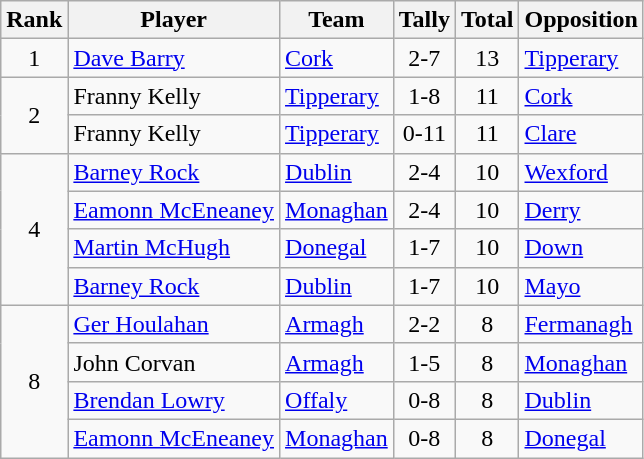<table class="wikitable">
<tr>
<th>Rank</th>
<th>Player</th>
<th>Team</th>
<th>Tally</th>
<th>Total</th>
<th>Opposition</th>
</tr>
<tr>
<td rowspan=1 align=center>1</td>
<td><a href='#'>Dave Barry</a></td>
<td><a href='#'>Cork</a></td>
<td align=center>2-7</td>
<td align=center>13</td>
<td><a href='#'>Tipperary</a></td>
</tr>
<tr>
<td rowspan=2 align=center>2</td>
<td>Franny Kelly</td>
<td><a href='#'>Tipperary</a></td>
<td align=center>1-8</td>
<td align=center>11</td>
<td><a href='#'>Cork</a></td>
</tr>
<tr>
<td>Franny Kelly</td>
<td><a href='#'>Tipperary</a></td>
<td align=center>0-11</td>
<td align=center>11</td>
<td><a href='#'>Clare</a></td>
</tr>
<tr>
<td rowspan=4 align=center>4</td>
<td><a href='#'>Barney Rock</a></td>
<td><a href='#'>Dublin</a></td>
<td align=center>2-4</td>
<td align=center>10</td>
<td><a href='#'>Wexford</a></td>
</tr>
<tr>
<td><a href='#'>Eamonn McEneaney</a></td>
<td><a href='#'>Monaghan</a></td>
<td align=center>2-4</td>
<td align=center>10</td>
<td><a href='#'>Derry</a></td>
</tr>
<tr>
<td><a href='#'>Martin McHugh</a></td>
<td><a href='#'>Donegal</a></td>
<td align=center>1-7</td>
<td align=center>10</td>
<td><a href='#'>Down</a></td>
</tr>
<tr>
<td><a href='#'>Barney Rock</a></td>
<td><a href='#'>Dublin</a></td>
<td align=center>1-7</td>
<td align=center>10</td>
<td><a href='#'>Mayo</a></td>
</tr>
<tr>
<td rowspan=4 align=center>8</td>
<td><a href='#'>Ger Houlahan</a></td>
<td><a href='#'>Armagh</a></td>
<td align=center>2-2</td>
<td align=center>8</td>
<td><a href='#'>Fermanagh</a></td>
</tr>
<tr>
<td>John Corvan</td>
<td><a href='#'>Armagh</a></td>
<td align=center>1-5</td>
<td align=center>8</td>
<td><a href='#'>Monaghan</a></td>
</tr>
<tr>
<td><a href='#'>Brendan Lowry</a></td>
<td><a href='#'>Offaly</a></td>
<td align=center>0-8</td>
<td align=center>8</td>
<td><a href='#'>Dublin</a></td>
</tr>
<tr>
<td><a href='#'>Eamonn McEneaney</a></td>
<td><a href='#'>Monaghan</a></td>
<td align=center>0-8</td>
<td align=center>8</td>
<td><a href='#'>Donegal</a></td>
</tr>
</table>
